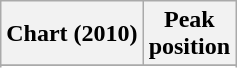<table class="wikitable sortable plainrowheaders" style="text-align:center">
<tr>
<th scope="col">Chart (2010)</th>
<th scope="col">Peak<br>position</th>
</tr>
<tr>
</tr>
<tr>
</tr>
<tr>
</tr>
<tr>
</tr>
</table>
